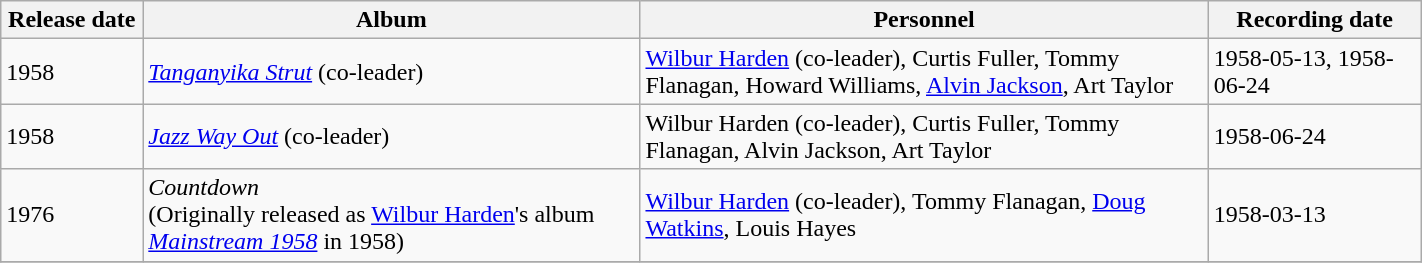<table class="wikitable sortable" width="75%">
<tr>
<th style="vertical-align:bottom; text-align:center; width:10%;">Release date</th>
<th style="vertical-align:bottom; text-align:center; width:35%;">Album</th>
<th style="vertical-align:bottom; text-align:center; width:40%;">Personnel</th>
<th style="vertical-align:bottom; text-align:center; width:15%;">Recording date</th>
</tr>
<tr>
<td>1958</td>
<td><em><a href='#'>Tanganyika Strut</a></em> (co-leader)</td>
<td><a href='#'>Wilbur Harden</a> (co-leader), Curtis Fuller, Tommy Flanagan, Howard Williams, <a href='#'>Alvin Jackson</a>, Art Taylor</td>
<td>1958-05-13, 1958-06-24</td>
</tr>
<tr>
<td>1958</td>
<td><em><a href='#'>Jazz Way Out</a></em> (co-leader)</td>
<td>Wilbur Harden (co-leader), Curtis Fuller, Tommy Flanagan, Alvin Jackson, Art Taylor</td>
<td>1958-06-24</td>
</tr>
<tr>
<td>1976</td>
<td><em>Countdown</em> <br>(Originally released as <a href='#'>Wilbur Harden</a>'s album <em><a href='#'>Mainstream 1958</a></em> in 1958)</td>
<td><a href='#'>Wilbur Harden</a> (co-leader), Tommy Flanagan, <a href='#'>Doug Watkins</a>, Louis Hayes</td>
<td>1958-03-13</td>
</tr>
<tr>
</tr>
</table>
